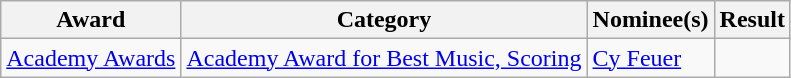<table class="wikitable plainrowheaders">
<tr>
<th>Award</th>
<th>Category</th>
<th>Nominee(s)</th>
<th>Result</th>
</tr>
<tr>
<td rowspan="5"><a href='#'>Academy Awards</a></td>
<td><a href='#'>Academy Award for Best Music, Scoring</a></td>
<td><a href='#'>Cy Feuer</a></td>
<td></td>
</tr>
</table>
